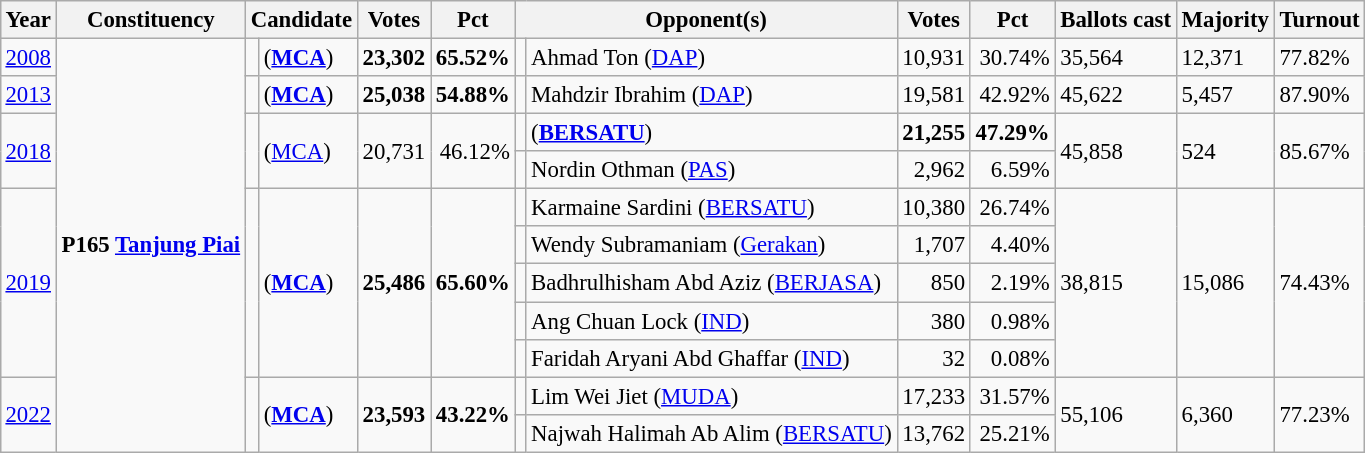<table class="wikitable" style="margin:0.5em ; font-size:95%">
<tr>
<th>Year</th>
<th>Constituency</th>
<th colspan=2>Candidate</th>
<th>Votes</th>
<th>Pct</th>
<th colspan=2>Opponent(s)</th>
<th>Votes</th>
<th>Pct</th>
<th>Ballots cast</th>
<th>Majority</th>
<th>Turnout</th>
</tr>
<tr>
<td><a href='#'>2008</a></td>
<td rowspan=11><strong>P165 <a href='#'>Tanjung Piai</a></strong></td>
<td></td>
<td> (<strong><a href='#'>MCA</a></strong>)</td>
<td align="right"><strong>23,302</strong></td>
<td align="right"><strong>65.52%</strong></td>
<td></td>
<td>Ahmad Ton (<a href='#'>DAP</a>)</td>
<td align="right">10,931</td>
<td align="right">30.74%</td>
<td>35,564</td>
<td>12,371</td>
<td>77.82%</td>
</tr>
<tr>
<td><a href='#'>2013</a></td>
<td></td>
<td> (<a href='#'><strong>MCA</strong></a>)</td>
<td align="right"><strong>25,038</strong></td>
<td align="right"><strong>54.88%</strong></td>
<td></td>
<td>Mahdzir Ibrahim (<a href='#'>DAP</a>)</td>
<td align="right">19,581</td>
<td align="right">42.92%</td>
<td>45,622</td>
<td>5,457</td>
<td>87.90%</td>
</tr>
<tr>
<td rowspan=2><a href='#'>2018</a></td>
<td rowspan=2 ></td>
<td rowspan=2> (<a href='#'>MCA</a>)</td>
<td rowspan=2 align="right">20,731</td>
<td rowspan=2 align="right">46.12%</td>
<td></td>
<td> (<a href='#'><strong>BERSATU</strong></a>)</td>
<td align="right"><strong>21,255</strong></td>
<td align="right"><strong>47.29%</strong></td>
<td rowspan=2>45,858</td>
<td rowspan=2>524</td>
<td rowspan=2>85.67%</td>
</tr>
<tr>
<td></td>
<td>Nordin Othman (<a href='#'>PAS</a>)</td>
<td align="right">2,962</td>
<td align="right">6.59%</td>
</tr>
<tr>
<td rowspan=5><a href='#'>2019</a></td>
<td rowspan=5 ></td>
<td rowspan=5> (<a href='#'><strong>MCA</strong></a>)</td>
<td rowspan=5 align="right"><strong>25,486</strong></td>
<td rowspan=5 align="right"><strong>65.60%</strong></td>
<td></td>
<td>Karmaine Sardini (<a href='#'>BERSATU</a>)</td>
<td align="right">10,380</td>
<td align="right">26.74%</td>
<td rowspan=5>38,815</td>
<td rowspan=5>15,086</td>
<td rowspan=5>74.43%</td>
</tr>
<tr>
<td bgcolor=></td>
<td>Wendy Subramaniam (<a href='#'>Gerakan</a>)</td>
<td align="right">1,707</td>
<td align="right">4.40%</td>
</tr>
<tr>
<td bgcolor=></td>
<td>Badhrulhisham Abd Aziz (<a href='#'>BERJASA</a>)</td>
<td align="right">850</td>
<td align="right">2.19%</td>
</tr>
<tr>
<td></td>
<td>Ang Chuan Lock	(<a href='#'>IND</a>)</td>
<td align="right">380</td>
<td align="right">0.98%</td>
</tr>
<tr>
<td></td>
<td>Faridah Aryani Abd Ghaffar (<a href='#'>IND</a>)</td>
<td align="right">32</td>
<td align="right">0.08%</td>
</tr>
<tr>
<td rowspan="2"><a href='#'>2022</a></td>
<td rowspan="2" ></td>
<td rowspan="2"> (<a href='#'><strong>MCA</strong></a>)</td>
<td rowspan="2" align="right"><strong>23,593</strong></td>
<td rowspan="2"><strong>43.22%</strong></td>
<td bgcolor=></td>
<td>Lim Wei Jiet (<a href='#'>MUDA</a>)</td>
<td align="right">17,233</td>
<td align="right">31.57%</td>
<td rowspan="2">55,106</td>
<td rowspan="2">6,360</td>
<td rowspan="2">77.23%</td>
</tr>
<tr>
<td bgcolor=></td>
<td>Najwah Halimah Ab Alim (<a href='#'>BERSATU</a>)</td>
<td align="right">13,762</td>
<td align="right">25.21%</td>
</tr>
</table>
